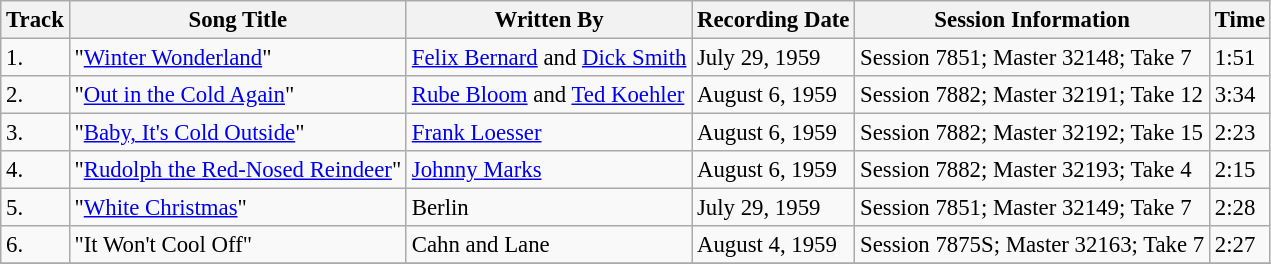<table class="wikitable" style="font-size:95%;">
<tr>
<th>Track</th>
<th>Song Title</th>
<th>Written By</th>
<th>Recording Date</th>
<th>Session Information</th>
<th>Time</th>
</tr>
<tr>
<td>1.</td>
<td>"<a href='#'>Winter Wonderland</a>"</td>
<td><a href='#'>Felix Bernard</a> and <a href='#'>Dick Smith</a></td>
<td>July 29, 1959</td>
<td>Session 7851; Master 32148; Take 7</td>
<td>1:51</td>
</tr>
<tr>
<td>2.</td>
<td>"<a href='#'>Out in the Cold Again</a>"</td>
<td><a href='#'>Rube Bloom</a> and <a href='#'>Ted Koehler</a></td>
<td>August 6, 1959</td>
<td>Session 7882; Master 32191; Take 12</td>
<td>3:34</td>
</tr>
<tr>
<td>3.</td>
<td>"<a href='#'>Baby, It's Cold Outside</a>"</td>
<td><a href='#'>Frank Loesser</a></td>
<td>August 6, 1959</td>
<td>Session 7882; Master 32192; Take 15</td>
<td>2:23</td>
</tr>
<tr>
<td>4.</td>
<td>"<a href='#'>Rudolph the Red-Nosed Reindeer</a>"</td>
<td><a href='#'>Johnny Marks</a></td>
<td>August 6, 1959</td>
<td>Session 7882; Master 32193; Take 4</td>
<td>2:15</td>
</tr>
<tr>
<td>5.</td>
<td>"<a href='#'>White Christmas</a>"</td>
<td>Berlin</td>
<td>July 29, 1959</td>
<td>Session 7851; Master 32149; Take 7</td>
<td>2:28</td>
</tr>
<tr>
<td>6.</td>
<td>"It Won't Cool Off"</td>
<td>Cahn and Lane</td>
<td>August 4, 1959</td>
<td>Session 7875S; Master 32163; Take 7</td>
<td>2:27</td>
</tr>
<tr>
</tr>
</table>
